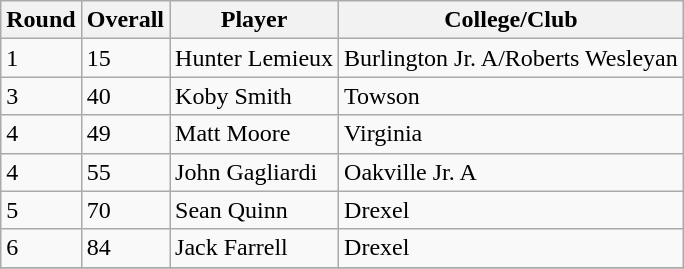<table class="wikitable">
<tr>
<th>Round</th>
<th>Overall</th>
<th>Player</th>
<th>College/Club</th>
</tr>
<tr>
<td>1</td>
<td>15</td>
<td>Hunter Lemieux</td>
<td>Burlington Jr. A/Roberts Wesleyan</td>
</tr>
<tr>
<td>3</td>
<td>40</td>
<td>Koby Smith</td>
<td>Towson</td>
</tr>
<tr>
<td>4</td>
<td>49</td>
<td>Matt Moore</td>
<td>Virginia</td>
</tr>
<tr>
<td>4</td>
<td>55</td>
<td>John Gagliardi</td>
<td>Oakville Jr. A</td>
</tr>
<tr>
<td>5</td>
<td>70</td>
<td>Sean Quinn</td>
<td>Drexel</td>
</tr>
<tr>
<td>6</td>
<td>84</td>
<td>Jack Farrell</td>
<td>Drexel</td>
</tr>
<tr>
</tr>
</table>
